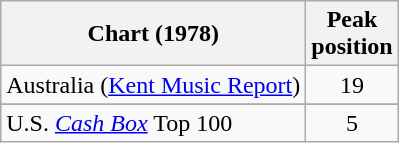<table class="wikitable sortable">
<tr>
<th>Chart (1978)</th>
<th>Peak<br>position</th>
</tr>
<tr>
<td>Australia (<a href='#'>Kent Music Report</a>)</td>
<td align="center">19</td>
</tr>
<tr>
</tr>
<tr>
</tr>
<tr>
</tr>
<tr>
<td align="left">U.S. <em><a href='#'>Cash Box</a></em> Top 100</td>
<td style="text-align:center;">5</td>
</tr>
</table>
